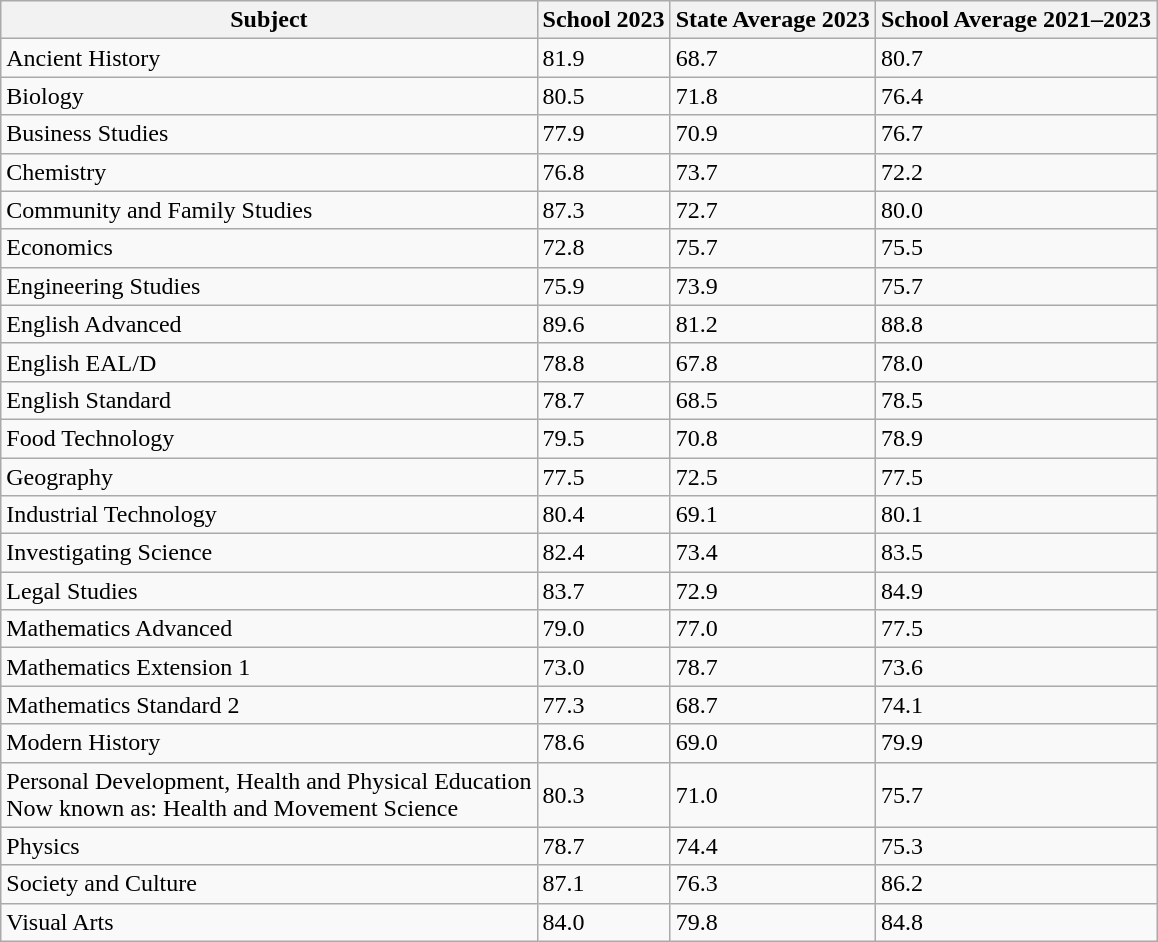<table class="wikitable sortable">
<tr>
<th>Subject</th>
<th>School 2023</th>
<th>State Average 2023</th>
<th>School Average 2021–2023</th>
</tr>
<tr>
<td>Ancient History</td>
<td>81.9</td>
<td>68.7</td>
<td>80.7</td>
</tr>
<tr>
<td>Biology</td>
<td>80.5</td>
<td>71.8</td>
<td>76.4</td>
</tr>
<tr>
<td>Business Studies</td>
<td>77.9</td>
<td>70.9</td>
<td>76.7</td>
</tr>
<tr>
<td>Chemistry</td>
<td>76.8</td>
<td>73.7</td>
<td>72.2</td>
</tr>
<tr>
<td>Community and Family Studies</td>
<td>87.3</td>
<td>72.7</td>
<td>80.0</td>
</tr>
<tr>
<td>Economics</td>
<td>72.8</td>
<td>75.7</td>
<td>75.5</td>
</tr>
<tr>
<td>Engineering Studies</td>
<td>75.9</td>
<td>73.9</td>
<td>75.7</td>
</tr>
<tr>
<td>English Advanced</td>
<td>89.6</td>
<td>81.2</td>
<td>88.8</td>
</tr>
<tr>
<td>English EAL/D</td>
<td>78.8</td>
<td>67.8</td>
<td>78.0</td>
</tr>
<tr>
<td>English Standard</td>
<td>78.7</td>
<td>68.5</td>
<td>78.5</td>
</tr>
<tr>
<td>Food Technology</td>
<td>79.5</td>
<td>70.8</td>
<td>78.9</td>
</tr>
<tr>
<td>Geography</td>
<td>77.5</td>
<td>72.5</td>
<td>77.5</td>
</tr>
<tr>
<td>Industrial Technology</td>
<td>80.4</td>
<td>69.1</td>
<td>80.1</td>
</tr>
<tr>
<td>Investigating Science</td>
<td>82.4</td>
<td>73.4</td>
<td>83.5</td>
</tr>
<tr>
<td>Legal Studies</td>
<td>83.7</td>
<td>72.9</td>
<td>84.9</td>
</tr>
<tr>
<td>Mathematics Advanced</td>
<td>79.0</td>
<td>77.0</td>
<td>77.5</td>
</tr>
<tr>
<td>Mathematics Extension 1</td>
<td>73.0</td>
<td>78.7</td>
<td>73.6</td>
</tr>
<tr>
<td>Mathematics Standard 2</td>
<td>77.3</td>
<td>68.7</td>
<td>74.1</td>
</tr>
<tr>
<td>Modern History</td>
<td>78.6</td>
<td>69.0</td>
<td>79.9</td>
</tr>
<tr>
<td>Personal Development, Health and Physical Education<br>Now known as: Health and Movement Science</td>
<td>80.3</td>
<td>71.0</td>
<td>75.7</td>
</tr>
<tr>
<td>Physics</td>
<td>78.7</td>
<td>74.4</td>
<td>75.3</td>
</tr>
<tr>
<td>Society and Culture</td>
<td>87.1</td>
<td>76.3</td>
<td>86.2</td>
</tr>
<tr>
<td>Visual Arts</td>
<td>84.0</td>
<td>79.8</td>
<td>84.8</td>
</tr>
</table>
